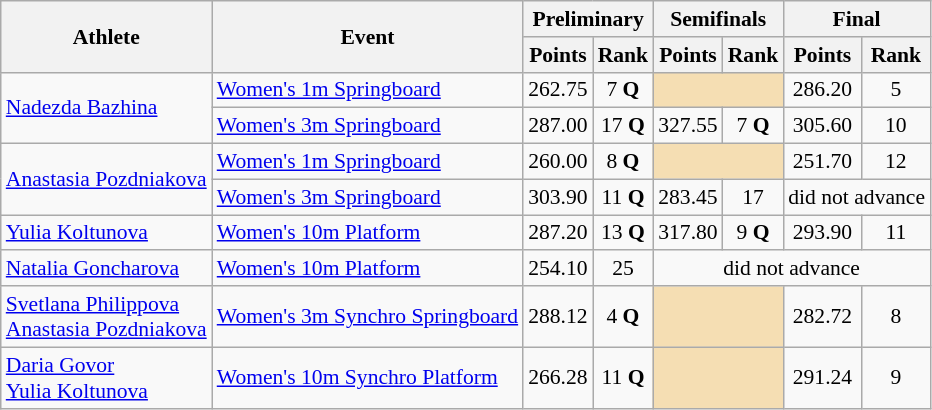<table class=wikitable style="font-size:90%">
<tr>
<th rowspan="2">Athlete</th>
<th rowspan="2">Event</th>
<th colspan="2">Preliminary</th>
<th colspan="2">Semifinals</th>
<th colspan="2">Final</th>
</tr>
<tr>
<th>Points</th>
<th>Rank</th>
<th>Points</th>
<th>Rank</th>
<th>Points</th>
<th>Rank</th>
</tr>
<tr>
<td rowspan="2"><a href='#'>Nadezda Bazhina</a></td>
<td><a href='#'>Women's 1m Springboard</a></td>
<td align=center>262.75</td>
<td align=center>7 <strong>Q</strong></td>
<td colspan= 2 bgcolor="wheat"></td>
<td align=center>286.20</td>
<td align=center>5</td>
</tr>
<tr>
<td><a href='#'>Women's 3m Springboard</a></td>
<td align=center>287.00</td>
<td align=center>17 <strong>Q</strong></td>
<td align=center>327.55</td>
<td align=center>7 <strong>Q</strong></td>
<td align=center>305.60</td>
<td align=center>10</td>
</tr>
<tr>
<td rowspan="2"><a href='#'>Anastasia Pozdniakova</a></td>
<td><a href='#'>Women's 1m Springboard</a></td>
<td align=center>260.00</td>
<td align=center>8 <strong>Q</strong></td>
<td colspan= 2 bgcolor="wheat"></td>
<td align=center>251.70</td>
<td align=center>12</td>
</tr>
<tr>
<td><a href='#'>Women's 3m Springboard</a></td>
<td align=center>303.90</td>
<td align=center>11 <strong>Q</strong></td>
<td align=center>283.45</td>
<td align=center>17</td>
<td align=center colspan=2>did not advance</td>
</tr>
<tr>
<td rowspan="1"><a href='#'>Yulia Koltunova</a></td>
<td><a href='#'>Women's 10m Platform</a></td>
<td align=center>287.20</td>
<td align=center>13 <strong>Q</strong></td>
<td align=center>317.80</td>
<td align=center>9 <strong>Q</strong></td>
<td align=center>293.90</td>
<td align=center>11</td>
</tr>
<tr>
<td rowspan="1"><a href='#'>Natalia Goncharova</a></td>
<td><a href='#'>Women's 10m Platform</a></td>
<td align=center>254.10</td>
<td align=center>25</td>
<td align=center colspan=4>did not advance</td>
</tr>
<tr>
<td rowspan="1"><a href='#'>Svetlana Philippova</a><br><a href='#'>Anastasia Pozdniakova</a></td>
<td><a href='#'>Women's 3m Synchro Springboard</a></td>
<td align=center>288.12</td>
<td align=center>4 <strong>Q</strong></td>
<td colspan= 2 bgcolor="wheat"></td>
<td align=center>282.72</td>
<td align=center>8</td>
</tr>
<tr>
<td rowspan="1"><a href='#'>Daria Govor</a><br><a href='#'>Yulia Koltunova</a></td>
<td><a href='#'>Women's 10m Synchro Platform</a></td>
<td align=center>266.28</td>
<td align=center>11 <strong>Q</strong></td>
<td colspan= 2 bgcolor="wheat"></td>
<td align=center>291.24</td>
<td align=center>9</td>
</tr>
</table>
